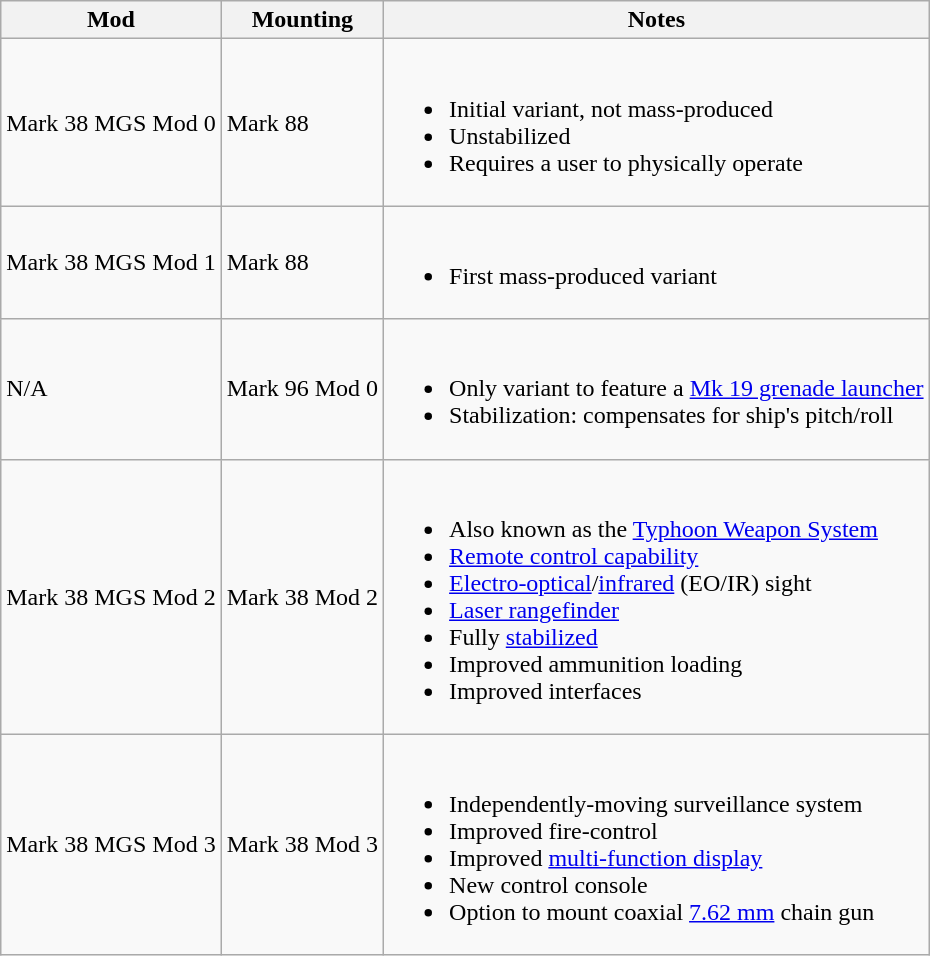<table class="sortable wikitable">
<tr>
<th>Mod</th>
<th>Mounting</th>
<th>Notes</th>
</tr>
<tr>
<td>Mark 38 MGS Mod 0</td>
<td>Mark 88</td>
<td><br><ul><li>Initial variant, not mass-produced</li><li>Unstabilized</li><li>Requires a user to physically operate</li></ul></td>
</tr>
<tr>
<td>Mark 38 MGS Mod 1</td>
<td>Mark 88</td>
<td><br><ul><li>First mass-produced variant</li></ul></td>
</tr>
<tr>
<td>N/A</td>
<td>Mark 96 Mod 0</td>
<td><br><ul><li>Only variant to feature a <a href='#'>Mk 19 grenade launcher</a></li><li>Stabilization: compensates for ship's pitch/roll</li></ul></td>
</tr>
<tr>
<td>Mark 38 MGS Mod 2</td>
<td>Mark 38 Mod 2</td>
<td><br><ul><li>Also known as the <a href='#'>Typhoon Weapon System</a></li><li><a href='#'>Remote control capability</a></li><li><a href='#'>Electro-optical</a>/<a href='#'>infrared</a> (EO/IR) sight</li><li><a href='#'>Laser rangefinder</a></li><li>Fully <a href='#'>stabilized</a></li><li>Improved ammunition loading</li><li>Improved interfaces</li></ul></td>
</tr>
<tr>
<td>Mark 38 MGS Mod 3</td>
<td>Mark 38 Mod 3</td>
<td><br><ul><li>Independently-moving surveillance system</li><li>Improved fire-control</li><li>Improved <a href='#'>multi-function display</a></li><li>New control console</li><li>Option to mount coaxial <a href='#'>7.62 mm</a> chain gun</li></ul></td>
</tr>
</table>
